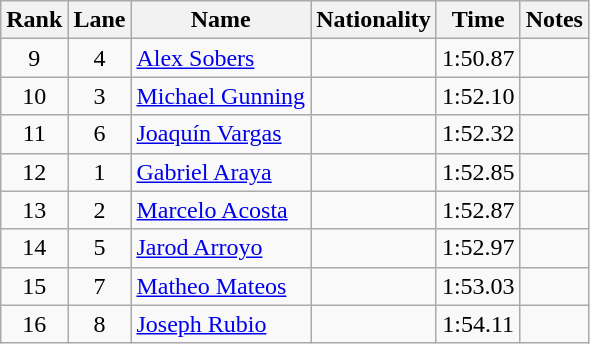<table class="wikitable sortable" style="text-align:center">
<tr>
<th>Rank</th>
<th>Lane</th>
<th>Name</th>
<th>Nationality</th>
<th>Time</th>
<th>Notes</th>
</tr>
<tr>
<td>9</td>
<td>4</td>
<td align=left><a href='#'>Alex Sobers</a></td>
<td align=left></td>
<td>1:50.87</td>
<td></td>
</tr>
<tr>
<td>10</td>
<td>3</td>
<td align=left><a href='#'>Michael Gunning</a></td>
<td align=left></td>
<td>1:52.10</td>
<td></td>
</tr>
<tr>
<td>11</td>
<td>6</td>
<td align=left><a href='#'>Joaquín Vargas</a></td>
<td align=left></td>
<td>1:52.32</td>
<td></td>
</tr>
<tr>
<td>12</td>
<td>1</td>
<td align=left><a href='#'>Gabriel Araya</a></td>
<td align=left></td>
<td>1:52.85</td>
<td></td>
</tr>
<tr>
<td>13</td>
<td>2</td>
<td align=left><a href='#'>Marcelo Acosta</a></td>
<td align=left></td>
<td>1:52.87</td>
<td></td>
</tr>
<tr>
<td>14</td>
<td>5</td>
<td align=left><a href='#'>Jarod Arroyo</a></td>
<td align=left></td>
<td>1:52.97</td>
<td></td>
</tr>
<tr>
<td>15</td>
<td>7</td>
<td align=left><a href='#'>Matheo Mateos</a></td>
<td align=left></td>
<td>1:53.03</td>
<td></td>
</tr>
<tr>
<td>16</td>
<td>8</td>
<td align=left><a href='#'>Joseph Rubio</a></td>
<td align=left></td>
<td>1:54.11</td>
<td></td>
</tr>
</table>
